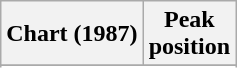<table class="wikitable sortable plainrowheaders">
<tr>
<th>Chart (1987)</th>
<th>Peak<br>position</th>
</tr>
<tr>
</tr>
<tr>
</tr>
<tr>
</tr>
</table>
